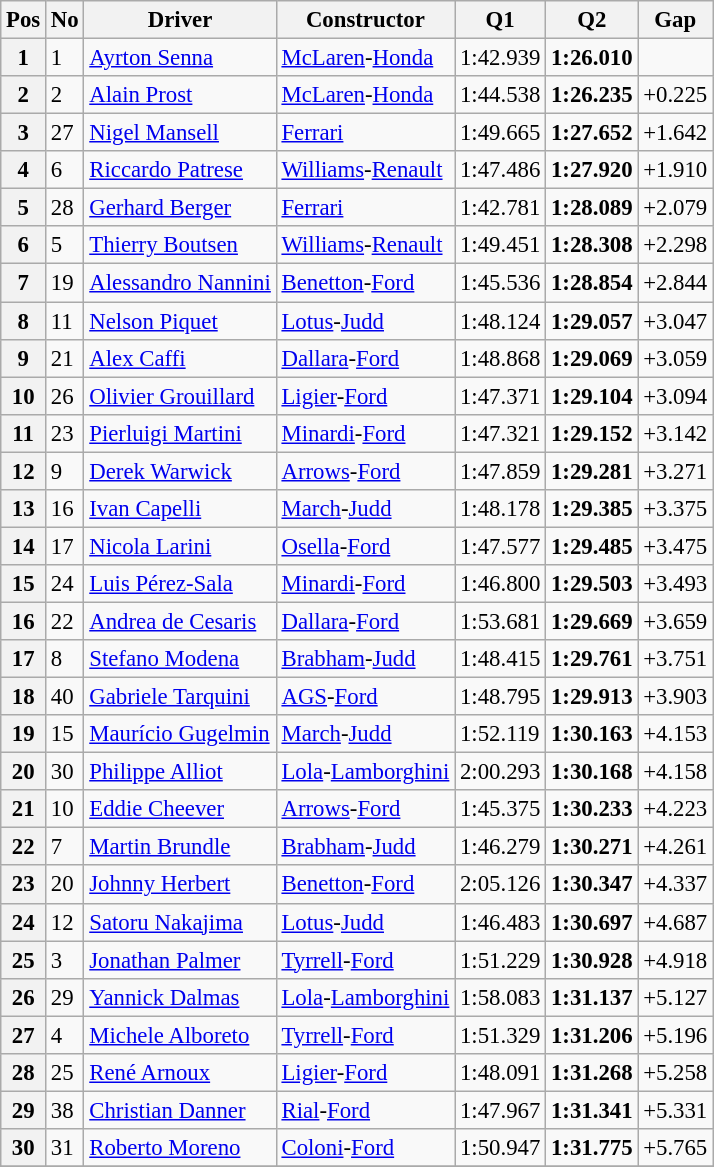<table class="wikitable sortable" style="font-size: 95%;">
<tr>
<th>Pos</th>
<th>No</th>
<th class="unsortable">Driver</th>
<th class="unsortable">Constructor</th>
<th>Q1</th>
<th>Q2</th>
<th class="unsortable">Gap</th>
</tr>
<tr>
<th>1</th>
<td>1</td>
<td> <a href='#'>Ayrton Senna</a></td>
<td><a href='#'>McLaren</a>-<a href='#'>Honda</a></td>
<td>1:42.939</td>
<td><strong>1:26.010</strong></td>
<td></td>
</tr>
<tr>
<th>2</th>
<td>2</td>
<td> <a href='#'>Alain Prost</a></td>
<td><a href='#'>McLaren</a>-<a href='#'>Honda</a></td>
<td>1:44.538</td>
<td><strong>1:26.235</strong></td>
<td>+0.225</td>
</tr>
<tr>
<th>3</th>
<td>27</td>
<td> <a href='#'>Nigel Mansell</a></td>
<td><a href='#'>Ferrari</a></td>
<td>1:49.665</td>
<td><strong>1:27.652</strong></td>
<td>+1.642</td>
</tr>
<tr>
<th>4</th>
<td>6</td>
<td> <a href='#'>Riccardo Patrese</a></td>
<td><a href='#'>Williams</a>-<a href='#'>Renault</a></td>
<td>1:47.486</td>
<td><strong>1:27.920</strong></td>
<td>+1.910</td>
</tr>
<tr>
<th>5</th>
<td>28</td>
<td> <a href='#'>Gerhard Berger</a></td>
<td><a href='#'>Ferrari</a></td>
<td>1:42.781</td>
<td><strong>1:28.089</strong></td>
<td>+2.079</td>
</tr>
<tr>
<th>6</th>
<td>5</td>
<td> <a href='#'>Thierry Boutsen</a></td>
<td><a href='#'>Williams</a>-<a href='#'>Renault</a></td>
<td>1:49.451</td>
<td><strong>1:28.308</strong></td>
<td>+2.298</td>
</tr>
<tr>
<th>7</th>
<td>19</td>
<td> <a href='#'>Alessandro Nannini</a></td>
<td><a href='#'>Benetton</a>-<a href='#'>Ford</a></td>
<td>1:45.536</td>
<td><strong>1:28.854</strong></td>
<td>+2.844</td>
</tr>
<tr>
<th>8</th>
<td>11</td>
<td> <a href='#'>Nelson Piquet</a></td>
<td><a href='#'>Lotus</a>-<a href='#'>Judd</a></td>
<td>1:48.124</td>
<td><strong> 1:29.057</strong></td>
<td>+3.047</td>
</tr>
<tr>
<th>9</th>
<td>21</td>
<td> <a href='#'>Alex Caffi</a></td>
<td><a href='#'>Dallara</a>-<a href='#'>Ford</a></td>
<td>1:48.868</td>
<td><strong>1:29.069</strong></td>
<td>+3.059</td>
</tr>
<tr>
<th>10</th>
<td>26</td>
<td> <a href='#'>Olivier Grouillard</a></td>
<td><a href='#'>Ligier</a>-<a href='#'>Ford</a></td>
<td>1:47.371</td>
<td><strong>1:29.104</strong></td>
<td>+3.094</td>
</tr>
<tr>
<th>11</th>
<td>23</td>
<td> <a href='#'>Pierluigi Martini</a></td>
<td><a href='#'>Minardi</a>-<a href='#'>Ford</a></td>
<td>1:47.321</td>
<td><strong>1:29.152</strong></td>
<td>+3.142</td>
</tr>
<tr>
<th>12</th>
<td>9</td>
<td> <a href='#'>Derek Warwick</a></td>
<td><a href='#'>Arrows</a>-<a href='#'>Ford</a></td>
<td>1:47.859</td>
<td><strong>1:29.281</strong></td>
<td>+3.271</td>
</tr>
<tr>
<th>13</th>
<td>16</td>
<td> <a href='#'>Ivan Capelli</a></td>
<td><a href='#'>March</a>-<a href='#'>Judd</a></td>
<td>1:48.178</td>
<td><strong>1:29.385</strong></td>
<td>+3.375</td>
</tr>
<tr>
<th>14</th>
<td>17</td>
<td> <a href='#'>Nicola Larini</a></td>
<td><a href='#'>Osella</a>-<a href='#'>Ford</a></td>
<td>1:47.577</td>
<td><strong>1:29.485</strong></td>
<td>+3.475</td>
</tr>
<tr>
<th>15</th>
<td>24</td>
<td> <a href='#'>Luis Pérez-Sala</a></td>
<td><a href='#'>Minardi</a>-<a href='#'>Ford</a></td>
<td>1:46.800</td>
<td><strong>1:29.503</strong></td>
<td>+3.493</td>
</tr>
<tr>
<th>16</th>
<td>22</td>
<td> <a href='#'>Andrea de Cesaris</a></td>
<td><a href='#'>Dallara</a>-<a href='#'>Ford</a></td>
<td>1:53.681</td>
<td><strong>1:29.669</strong></td>
<td>+3.659</td>
</tr>
<tr>
<th>17</th>
<td>8</td>
<td> <a href='#'>Stefano Modena</a></td>
<td><a href='#'>Brabham</a>-<a href='#'>Judd</a></td>
<td>1:48.415</td>
<td><strong>1:29.761</strong></td>
<td>+3.751</td>
</tr>
<tr>
<th>18</th>
<td>40</td>
<td> <a href='#'>Gabriele Tarquini</a></td>
<td><a href='#'>AGS</a>-<a href='#'>Ford</a></td>
<td>1:48.795</td>
<td><strong>1:29.913</strong></td>
<td>+3.903</td>
</tr>
<tr>
<th>19</th>
<td>15</td>
<td> <a href='#'>Maurício Gugelmin</a></td>
<td><a href='#'>March</a>-<a href='#'>Judd</a></td>
<td>1:52.119</td>
<td><strong>1:30.163</strong></td>
<td>+4.153</td>
</tr>
<tr>
<th>20</th>
<td>30</td>
<td> <a href='#'>Philippe Alliot</a></td>
<td><a href='#'>Lola</a>-<a href='#'>Lamborghini</a></td>
<td>2:00.293</td>
<td><strong>1:30.168</strong></td>
<td>+4.158</td>
</tr>
<tr>
<th>21</th>
<td>10</td>
<td> <a href='#'>Eddie Cheever</a></td>
<td><a href='#'>Arrows</a>-<a href='#'>Ford</a></td>
<td>1:45.375</td>
<td><strong>1:30.233</strong></td>
<td>+4.223</td>
</tr>
<tr>
<th>22</th>
<td>7</td>
<td> <a href='#'>Martin Brundle</a></td>
<td><a href='#'>Brabham</a>-<a href='#'>Judd</a></td>
<td>1:46.279</td>
<td><strong>1:30.271</strong></td>
<td>+4.261</td>
</tr>
<tr>
<th>23</th>
<td>20</td>
<td> <a href='#'>Johnny Herbert</a></td>
<td><a href='#'>Benetton</a>-<a href='#'>Ford</a></td>
<td>2:05.126</td>
<td><strong>1:30.347</strong></td>
<td>+4.337</td>
</tr>
<tr>
<th>24</th>
<td>12</td>
<td> <a href='#'>Satoru Nakajima</a></td>
<td><a href='#'>Lotus</a>-<a href='#'>Judd</a></td>
<td>1:46.483</td>
<td><strong>1:30.697</strong></td>
<td>+4.687</td>
</tr>
<tr>
<th>25</th>
<td>3</td>
<td> <a href='#'>Jonathan Palmer</a></td>
<td><a href='#'>Tyrrell</a>-<a href='#'>Ford</a></td>
<td>1:51.229</td>
<td><strong>1:30.928</strong></td>
<td>+4.918</td>
</tr>
<tr>
<th>26</th>
<td>29</td>
<td> <a href='#'>Yannick Dalmas</a></td>
<td><a href='#'>Lola</a>-<a href='#'>Lamborghini</a></td>
<td>1:58.083</td>
<td><strong>1:31.137</strong></td>
<td>+5.127</td>
</tr>
<tr>
<th>27</th>
<td>4</td>
<td> <a href='#'>Michele Alboreto</a></td>
<td><a href='#'>Tyrrell</a>-<a href='#'>Ford</a></td>
<td>1:51.329</td>
<td><strong>1:31.206</strong></td>
<td>+5.196</td>
</tr>
<tr>
<th>28</th>
<td>25</td>
<td> <a href='#'>René Arnoux</a></td>
<td><a href='#'>Ligier</a>-<a href='#'>Ford</a></td>
<td>1:48.091</td>
<td><strong>1:31.268</strong></td>
<td>+5.258</td>
</tr>
<tr>
<th>29</th>
<td>38</td>
<td> <a href='#'>Christian Danner</a></td>
<td><a href='#'>Rial</a>-<a href='#'>Ford</a></td>
<td>1:47.967</td>
<td><strong>1:31.341</strong></td>
<td>+5.331</td>
</tr>
<tr>
<th>30</th>
<td>31</td>
<td> <a href='#'>Roberto Moreno</a></td>
<td><a href='#'>Coloni</a>-<a href='#'>Ford</a></td>
<td>1:50.947</td>
<td><strong>1:31.775</strong></td>
<td>+5.765</td>
</tr>
<tr>
</tr>
</table>
